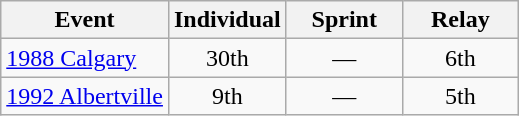<table class="wikitable" style="text-align: center;">
<tr ">
<th>Event</th>
<th style="width:70px;">Individual</th>
<th style="width:70px;">Sprint</th>
<th style="width:70px;">Relay</th>
</tr>
<tr>
<td align=left> <a href='#'>1988 Calgary</a></td>
<td>30th</td>
<td>—</td>
<td>6th</td>
</tr>
<tr>
<td align=left> <a href='#'>1992 Albertville</a></td>
<td>9th</td>
<td>—</td>
<td>5th</td>
</tr>
</table>
